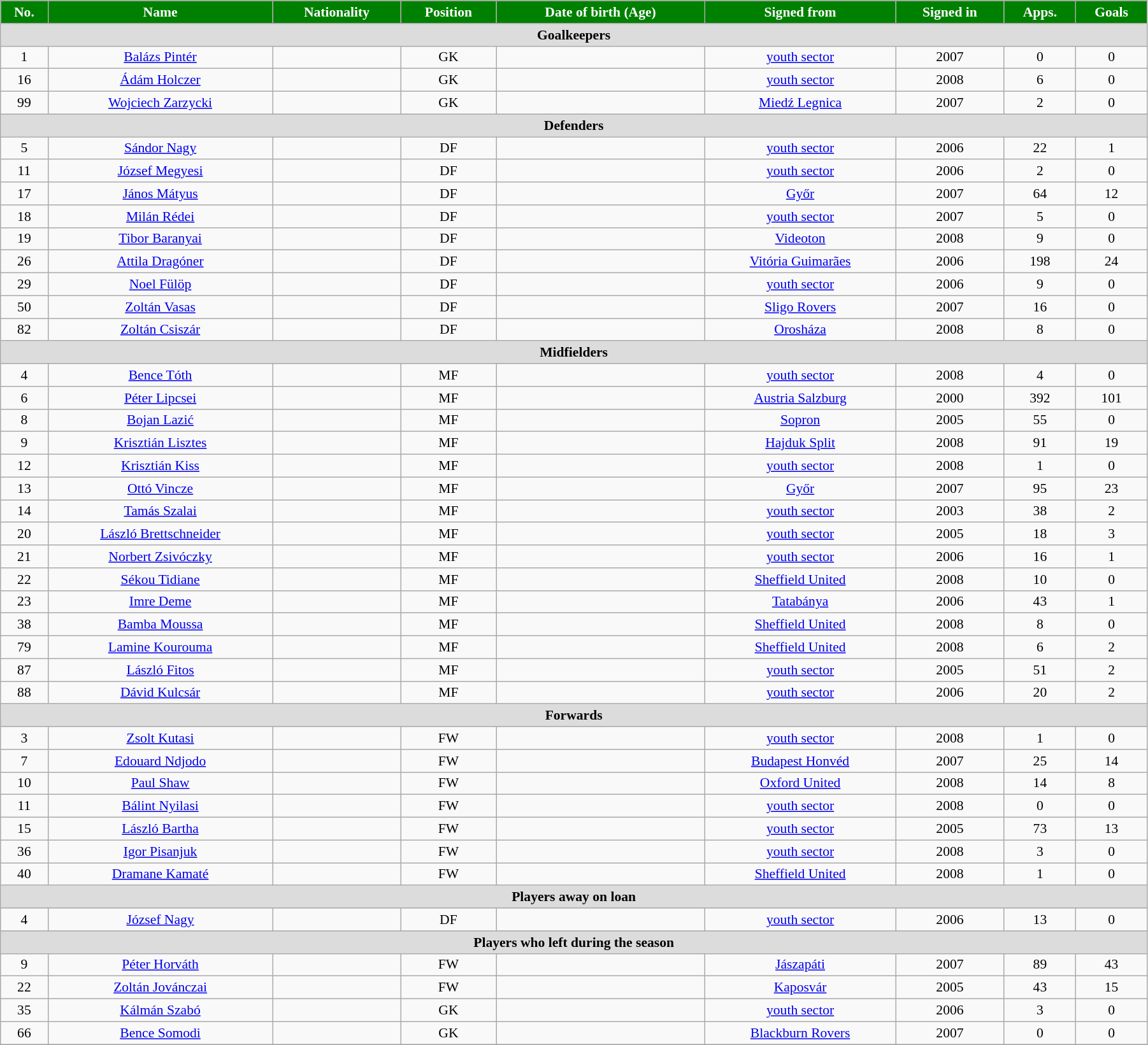<table class="wikitable"  style="text-align:center; font-size:90%; width:95%;">
<tr>
<th style="background:green; color:white; text-align:center;">No.</th>
<th style="background:green; color:white; text-align:center;">Name</th>
<th style="background:green; color:white; text-align:center;">Nationality</th>
<th style="background:green; color:white; text-align:center;">Position</th>
<th style="background:green; color:white; text-align:center;">Date of birth (Age)</th>
<th style="background:green; color:white; text-align:center;">Signed from</th>
<th style="background:green; color:white; text-align:center;">Signed in</th>
<th style="background:green; color:white; text-align:center;">Apps.</th>
<th style="background:green; color:white; text-align:center;">Goals</th>
</tr>
<tr>
<th colspan="11"  style="background:#dcdcdc; text-align:center;">Goalkeepers</th>
</tr>
<tr>
<td>1</td>
<td><a href='#'>Balázs Pintér</a></td>
<td></td>
<td>GK</td>
<td></td>
<td><a href='#'>youth sector</a></td>
<td>2007</td>
<td>0</td>
<td>0</td>
</tr>
<tr>
<td>16</td>
<td><a href='#'>Ádám Holczer</a></td>
<td></td>
<td>GK</td>
<td></td>
<td><a href='#'>youth sector</a></td>
<td>2008</td>
<td>6</td>
<td>0</td>
</tr>
<tr>
<td>99</td>
<td><a href='#'>Wojciech Zarzycki</a></td>
<td></td>
<td>GK</td>
<td></td>
<td><a href='#'>Miedź Legnica</a></td>
<td>2007</td>
<td>2</td>
<td>0</td>
</tr>
<tr>
<th colspan="11"  style="background:#dcdcdc; text-align:center;">Defenders</th>
</tr>
<tr>
<td>5</td>
<td><a href='#'>Sándor Nagy</a></td>
<td></td>
<td>DF</td>
<td></td>
<td><a href='#'>youth sector</a></td>
<td>2006</td>
<td>22</td>
<td>1</td>
</tr>
<tr>
<td>11</td>
<td><a href='#'>József Megyesi</a></td>
<td></td>
<td>DF</td>
<td></td>
<td><a href='#'>youth sector</a></td>
<td>2006</td>
<td>2</td>
<td>0</td>
</tr>
<tr>
<td>17</td>
<td><a href='#'>János Mátyus</a></td>
<td></td>
<td>DF</td>
<td></td>
<td><a href='#'>Győr</a></td>
<td>2007</td>
<td>64</td>
<td>12</td>
</tr>
<tr>
<td>18</td>
<td><a href='#'>Milán Rédei</a></td>
<td></td>
<td>DF</td>
<td></td>
<td><a href='#'>youth sector</a></td>
<td>2007</td>
<td>5</td>
<td>0</td>
</tr>
<tr>
<td>19</td>
<td><a href='#'>Tibor Baranyai</a></td>
<td></td>
<td>DF</td>
<td></td>
<td><a href='#'>Videoton</a></td>
<td>2008</td>
<td>9</td>
<td>0</td>
</tr>
<tr>
<td>26</td>
<td><a href='#'>Attila Dragóner</a></td>
<td></td>
<td>DF</td>
<td></td>
<td><a href='#'>Vitória Guimarães</a></td>
<td>2006</td>
<td>198</td>
<td>24</td>
</tr>
<tr>
<td>29</td>
<td><a href='#'>Noel Fülöp</a></td>
<td></td>
<td>DF</td>
<td></td>
<td><a href='#'>youth sector</a></td>
<td>2006</td>
<td>9</td>
<td>0</td>
</tr>
<tr>
<td>50</td>
<td><a href='#'>Zoltán Vasas</a></td>
<td></td>
<td>DF</td>
<td></td>
<td><a href='#'>Sligo Rovers</a></td>
<td>2007</td>
<td>16</td>
<td>0</td>
</tr>
<tr>
<td>82</td>
<td><a href='#'>Zoltán Csiszár</a></td>
<td></td>
<td>DF</td>
<td></td>
<td><a href='#'>Orosháza</a></td>
<td>2008</td>
<td>8</td>
<td>0</td>
</tr>
<tr>
<th colspan="11"  style="background:#dcdcdc; text-align:center;">Midfielders</th>
</tr>
<tr>
<td>4</td>
<td><a href='#'>Bence Tóth</a></td>
<td></td>
<td>MF</td>
<td></td>
<td><a href='#'>youth sector</a></td>
<td>2008</td>
<td>4</td>
<td>0</td>
</tr>
<tr>
<td>6</td>
<td><a href='#'>Péter Lipcsei</a></td>
<td></td>
<td>MF</td>
<td></td>
<td><a href='#'>Austria Salzburg</a></td>
<td>2000</td>
<td>392</td>
<td>101</td>
</tr>
<tr>
<td>8</td>
<td><a href='#'>Bojan Lazić</a></td>
<td></td>
<td>MF</td>
<td></td>
<td><a href='#'>Sopron</a></td>
<td>2005</td>
<td>55</td>
<td>0</td>
</tr>
<tr>
<td>9</td>
<td><a href='#'>Krisztián Lisztes</a></td>
<td></td>
<td>MF</td>
<td></td>
<td><a href='#'>Hajduk Split</a></td>
<td>2008</td>
<td>91</td>
<td>19</td>
</tr>
<tr>
<td>12</td>
<td><a href='#'>Krisztián Kiss</a></td>
<td></td>
<td>MF</td>
<td></td>
<td><a href='#'>youth sector</a></td>
<td>2008</td>
<td>1</td>
<td>0</td>
</tr>
<tr>
<td>13</td>
<td><a href='#'>Ottó Vincze</a></td>
<td></td>
<td>MF</td>
<td></td>
<td><a href='#'>Győr</a></td>
<td>2007</td>
<td>95</td>
<td>23</td>
</tr>
<tr>
<td>14</td>
<td><a href='#'>Tamás Szalai</a></td>
<td></td>
<td>MF</td>
<td></td>
<td><a href='#'>youth sector</a></td>
<td>2003</td>
<td>38</td>
<td>2</td>
</tr>
<tr>
<td>20</td>
<td><a href='#'>László Brettschneider</a></td>
<td></td>
<td>MF</td>
<td></td>
<td><a href='#'>youth sector</a></td>
<td>2005</td>
<td>18</td>
<td>3</td>
</tr>
<tr>
<td>21</td>
<td><a href='#'>Norbert Zsivóczky</a></td>
<td></td>
<td>MF</td>
<td></td>
<td><a href='#'>youth sector</a></td>
<td>2006</td>
<td>16</td>
<td>1</td>
</tr>
<tr>
<td>22</td>
<td><a href='#'>Sékou Tidiane</a></td>
<td></td>
<td>MF</td>
<td></td>
<td><a href='#'>Sheffield United</a></td>
<td>2008</td>
<td>10</td>
<td>0</td>
</tr>
<tr>
<td>23</td>
<td><a href='#'>Imre Deme</a></td>
<td></td>
<td>MF</td>
<td></td>
<td><a href='#'>Tatabánya</a></td>
<td>2006</td>
<td>43</td>
<td>1</td>
</tr>
<tr>
<td>38</td>
<td><a href='#'>Bamba Moussa</a></td>
<td></td>
<td>MF</td>
<td></td>
<td><a href='#'>Sheffield United</a></td>
<td>2008</td>
<td>8</td>
<td>0</td>
</tr>
<tr>
<td>79</td>
<td><a href='#'>Lamine Kourouma</a></td>
<td></td>
<td>MF</td>
<td></td>
<td><a href='#'>Sheffield United</a></td>
<td>2008</td>
<td>6</td>
<td>2</td>
</tr>
<tr>
<td>87</td>
<td><a href='#'>László Fitos</a></td>
<td></td>
<td>MF</td>
<td></td>
<td><a href='#'>youth sector</a></td>
<td>2005</td>
<td>51</td>
<td>2</td>
</tr>
<tr>
<td>88</td>
<td><a href='#'>Dávid Kulcsár</a></td>
<td></td>
<td>MF</td>
<td></td>
<td><a href='#'>youth sector</a></td>
<td>2006</td>
<td>20</td>
<td>2</td>
</tr>
<tr>
<th colspan="11"  style="background:#dcdcdc; text-align:center;">Forwards</th>
</tr>
<tr>
<td>3</td>
<td><a href='#'>Zsolt Kutasi</a></td>
<td></td>
<td>FW</td>
<td></td>
<td><a href='#'>youth sector</a></td>
<td>2008</td>
<td>1</td>
<td>0</td>
</tr>
<tr>
<td>7</td>
<td><a href='#'>Edouard Ndjodo</a></td>
<td></td>
<td>FW</td>
<td></td>
<td><a href='#'>Budapest Honvéd</a></td>
<td>2007</td>
<td>25</td>
<td>14</td>
</tr>
<tr>
<td>10</td>
<td><a href='#'>Paul Shaw</a></td>
<td></td>
<td>FW</td>
<td></td>
<td><a href='#'>Oxford United</a></td>
<td>2008</td>
<td>14</td>
<td>8</td>
</tr>
<tr>
<td>11</td>
<td><a href='#'>Bálint Nyilasi</a></td>
<td></td>
<td>FW</td>
<td></td>
<td><a href='#'>youth sector</a></td>
<td>2008</td>
<td>0</td>
<td>0</td>
</tr>
<tr>
<td>15</td>
<td><a href='#'>László Bartha</a></td>
<td></td>
<td>FW</td>
<td></td>
<td><a href='#'>youth sector</a></td>
<td>2005</td>
<td>73</td>
<td>13</td>
</tr>
<tr>
<td>36</td>
<td><a href='#'>Igor Pisanjuk</a></td>
<td></td>
<td>FW</td>
<td></td>
<td><a href='#'>youth sector</a></td>
<td>2008</td>
<td>3</td>
<td>0</td>
</tr>
<tr>
<td>40</td>
<td><a href='#'>Dramane Kamaté</a></td>
<td></td>
<td>FW</td>
<td></td>
<td><a href='#'>Sheffield United</a></td>
<td>2008</td>
<td>1</td>
<td>0</td>
</tr>
<tr>
<th colspan="11"  style="background:#dcdcdc; text-align:center;">Players away on loan</th>
</tr>
<tr>
<td>4</td>
<td><a href='#'>József Nagy</a></td>
<td></td>
<td>DF</td>
<td></td>
<td><a href='#'>youth sector</a></td>
<td>2006</td>
<td>13</td>
<td>0</td>
</tr>
<tr>
<th colspan="11"  style="background:#dcdcdc; text-align:center;">Players who left during the season</th>
</tr>
<tr>
<td>9</td>
<td><a href='#'>Péter Horváth</a></td>
<td></td>
<td>FW</td>
<td></td>
<td><a href='#'>Jászapáti</a></td>
<td>2007</td>
<td>89</td>
<td>43</td>
</tr>
<tr>
<td>22</td>
<td><a href='#'>Zoltán Jovánczai</a></td>
<td></td>
<td>FW</td>
<td></td>
<td><a href='#'>Kaposvár</a></td>
<td>2005</td>
<td>43</td>
<td>15</td>
</tr>
<tr>
<td>35</td>
<td><a href='#'>Kálmán Szabó</a></td>
<td></td>
<td>GK</td>
<td></td>
<td><a href='#'>youth sector</a></td>
<td>2006</td>
<td>3</td>
<td>0</td>
</tr>
<tr>
<td>66</td>
<td><a href='#'>Bence Somodi</a></td>
<td></td>
<td>GK</td>
<td></td>
<td><a href='#'>Blackburn Rovers</a></td>
<td>2007</td>
<td>0</td>
<td>0</td>
</tr>
<tr>
</tr>
</table>
